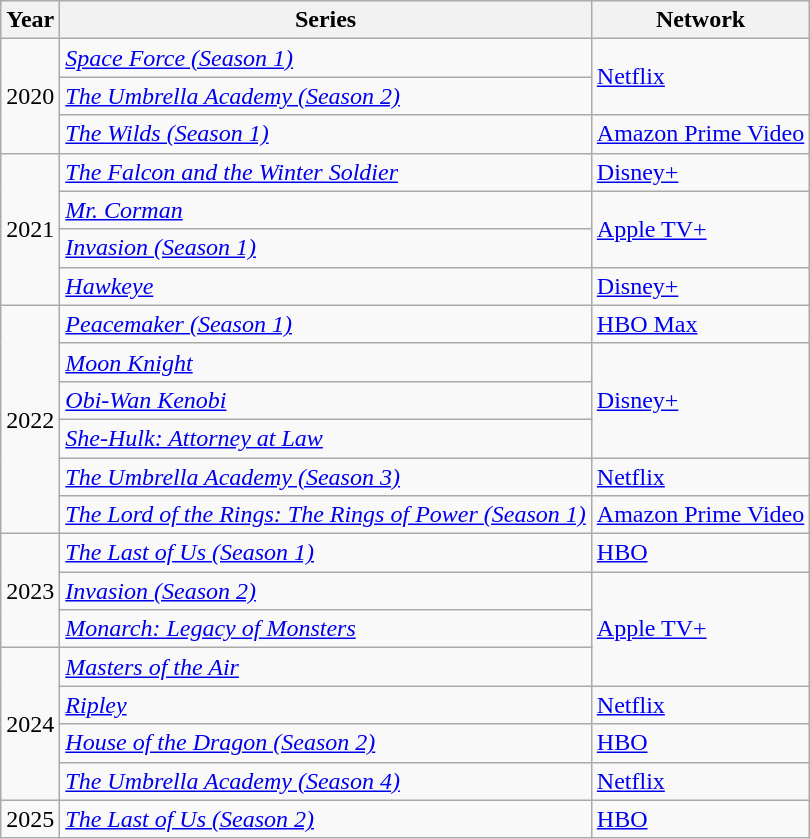<table class="wikitable sortable">
<tr>
<th>Year</th>
<th>Series</th>
<th>Network</th>
</tr>
<tr>
<td rowspan="3">2020</td>
<td><em><a href='#'>Space Force (Season 1)</a></em></td>
<td rowspan="2"><a href='#'>Netflix</a></td>
</tr>
<tr>
<td><em><a href='#'>The Umbrella Academy (Season 2)</a></em></td>
</tr>
<tr>
<td><em><a href='#'>The Wilds (Season 1)</a></em></td>
<td><a href='#'>Amazon Prime Video</a></td>
</tr>
<tr>
<td rowspan="4">2021</td>
<td><em><a href='#'>The Falcon and the Winter Soldier</a></em></td>
<td><a href='#'>Disney+</a></td>
</tr>
<tr>
<td><em><a href='#'>Mr. Corman</a></em></td>
<td rowspan="2"><a href='#'>Apple TV+</a></td>
</tr>
<tr>
<td><em><a href='#'>Invasion (Season 1)</a></em></td>
</tr>
<tr>
<td><em><a href='#'>Hawkeye</a></em></td>
<td><a href='#'>Disney+</a></td>
</tr>
<tr>
<td rowspan="6">2022</td>
<td><em><a href='#'>Peacemaker (Season 1)</a></em></td>
<td><a href='#'>HBO Max</a></td>
</tr>
<tr>
<td><em><a href='#'>Moon Knight</a></em></td>
<td rowspan="3"><a href='#'>Disney+</a></td>
</tr>
<tr>
<td><a href='#'><em>Obi-Wan Kenobi</em></a></td>
</tr>
<tr>
<td><em><a href='#'>She-Hulk: Attorney at Law</a></em></td>
</tr>
<tr>
<td><em><a href='#'>The Umbrella Academy (Season 3)</a></em></td>
<td><a href='#'>Netflix</a></td>
</tr>
<tr>
<td><em><a href='#'>The Lord of the Rings: The Rings of Power (Season 1)</a></em></td>
<td><a href='#'>Amazon Prime Video</a></td>
</tr>
<tr>
<td rowspan="3">2023</td>
<td><em><a href='#'>The Last of Us (Season 1)</a></em></td>
<td><a href='#'>HBO</a></td>
</tr>
<tr>
<td><em><a href='#'>Invasion (Season 2)</a></em></td>
<td rowspan="3"><a href='#'>Apple TV+</a></td>
</tr>
<tr>
<td><em><a href='#'>Monarch: Legacy of Monsters</a></em></td>
</tr>
<tr>
<td rowspan="4">2024</td>
<td><em><a href='#'>Masters of the Air</a></em></td>
</tr>
<tr>
<td><em><a href='#'>Ripley</a></em></td>
<td><a href='#'>Netflix</a></td>
</tr>
<tr>
<td><em><a href='#'>House of the Dragon (Season 2)</a></em></td>
<td><a href='#'>HBO</a></td>
</tr>
<tr>
<td><em><a href='#'>The Umbrella Academy (Season 4)</a></em></td>
<td><a href='#'>Netflix</a></td>
</tr>
<tr>
<td>2025</td>
<td><em><a href='#'>The Last of Us (Season 2)</a></em></td>
<td><a href='#'>HBO</a></td>
</tr>
</table>
